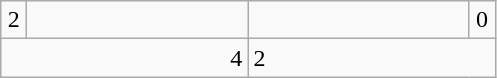<table class=wikitable>
<tr>
<td align=center width=10>2</td>
<td align=center width=140></td>
<td align="center" width="140"></td>
<td align="center" width="10">0</td>
</tr>
<tr>
<td colspan=2 align=right>4</td>
<td colspan="2">2</td>
</tr>
</table>
